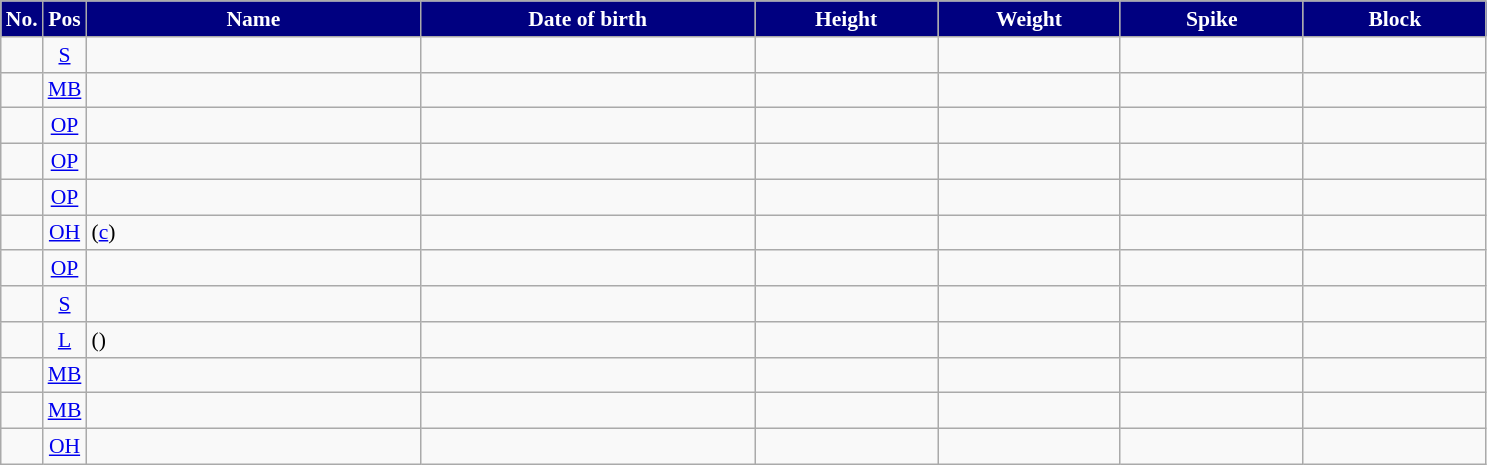<table class="wikitable sortable" style="font-size:90%; text-align:center;">
<tr>
<th style="background:navy; color:white;">No.</th>
<th style="background:navy; color:white;">Pos</th>
<th style="width:15em; background:navy; color:white;">Name</th>
<th style="width:15em; background:navy; color:white;">Date of birth</th>
<th style="width:8em; background:navy; color:white;">Height</th>
<th style="width:8em; background:navy; color:white;">Weight</th>
<th style="width:8em; background:navy; color:white;">Spike</th>
<th style="width:8em; background:navy; color:white;">Block</th>
</tr>
<tr>
<td></td>
<td><a href='#'>S</a></td>
<td align=left></td>
<td align=right></td>
<td></td>
<td></td>
<td></td>
<td></td>
</tr>
<tr>
<td></td>
<td><a href='#'>MB</a></td>
<td align=left></td>
<td align=right></td>
<td></td>
<td></td>
<td></td>
<td></td>
</tr>
<tr>
<td></td>
<td><a href='#'>OP</a></td>
<td align=left></td>
<td align=right></td>
<td></td>
<td></td>
<td></td>
<td></td>
</tr>
<tr>
<td></td>
<td><a href='#'>OP</a></td>
<td align=left></td>
<td align=right></td>
<td></td>
<td></td>
<td></td>
<td></td>
</tr>
<tr>
<td></td>
<td><a href='#'>OP</a></td>
<td align=left></td>
<td align=right></td>
<td></td>
<td></td>
<td></td>
<td></td>
</tr>
<tr>
<td></td>
<td><a href='#'>OH</a></td>
<td align=left> (<a href='#'>c</a>)</td>
<td align=right></td>
<td></td>
<td></td>
<td></td>
<td></td>
</tr>
<tr>
<td></td>
<td><a href='#'>OP</a></td>
<td align=left></td>
<td align=right></td>
<td></td>
<td></td>
<td></td>
<td></td>
</tr>
<tr>
<td></td>
<td><a href='#'>S</a></td>
<td align=left></td>
<td align=right></td>
<td></td>
<td></td>
<td></td>
<td></td>
</tr>
<tr>
<td></td>
<td><a href='#'>L</a></td>
<td align=left> ()</td>
<td align=right></td>
<td></td>
<td></td>
<td></td>
<td></td>
</tr>
<tr>
<td></td>
<td><a href='#'>MB</a></td>
<td align=left></td>
<td align=right></td>
<td></td>
<td></td>
<td></td>
<td></td>
</tr>
<tr>
<td></td>
<td><a href='#'>MB</a></td>
<td align=left></td>
<td align=right></td>
<td></td>
<td></td>
<td></td>
<td></td>
</tr>
<tr>
<td></td>
<td><a href='#'>OH</a></td>
<td align=left></td>
<td align=right></td>
<td></td>
<td></td>
<td></td>
<td></td>
</tr>
</table>
